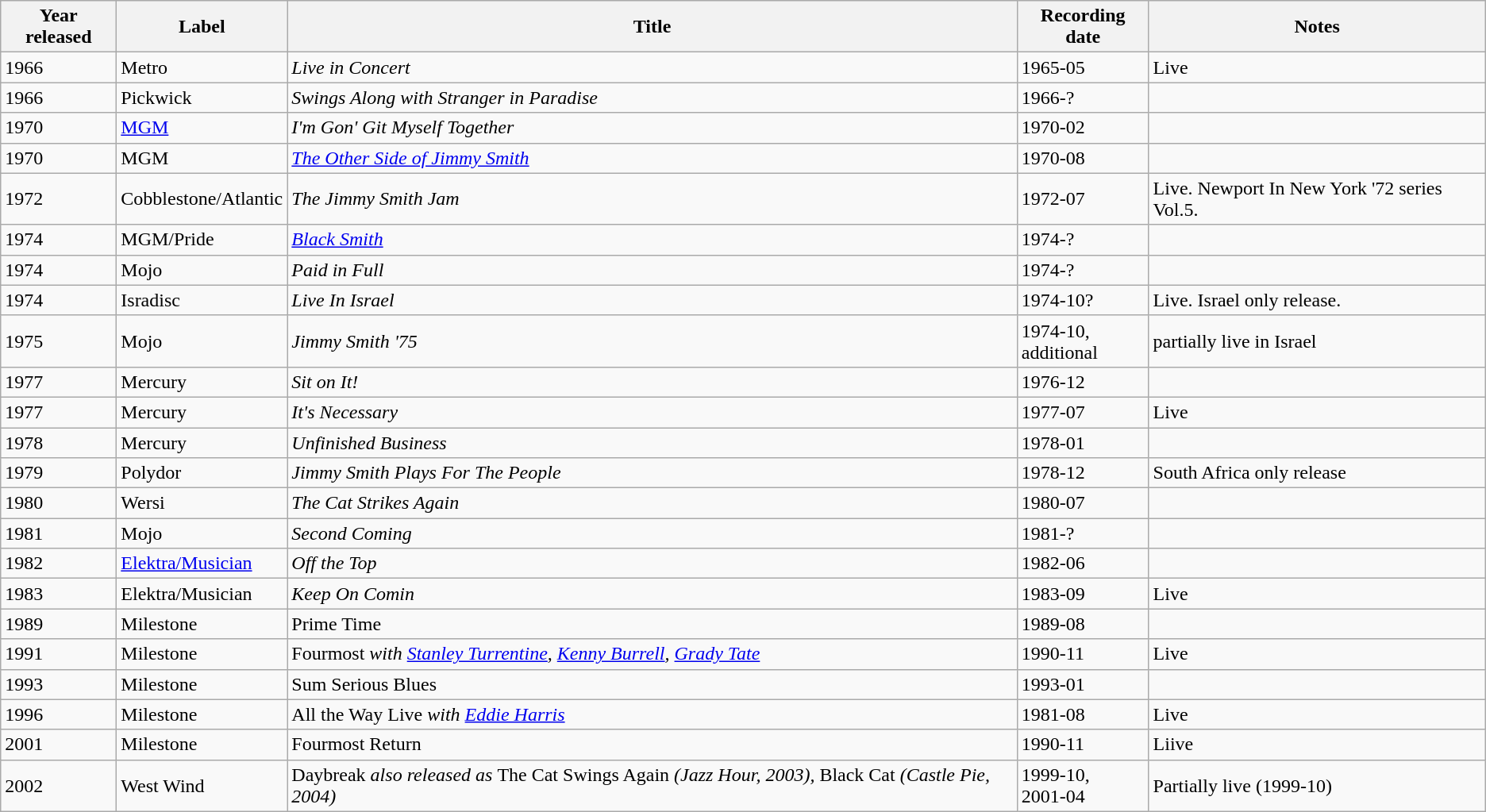<table class="wikitable sortable">
<tr>
<th>Year released</th>
<th>Label</th>
<th>Title</th>
<th>Recording date</th>
<th>Notes</th>
</tr>
<tr>
<td>1966</td>
<td>Metro</td>
<td><em>Live in Concert</em></td>
<td>1965-05</td>
<td>Live</td>
</tr>
<tr>
<td>1966</td>
<td>Pickwick</td>
<td><em>Swings Along with Stranger in Paradise</em></td>
<td>1966-?</td>
<td></td>
</tr>
<tr>
<td>1970</td>
<td><a href='#'>MGM</a></td>
<td><em>I'm Gon' Git Myself Together</em></td>
<td>1970-02</td>
<td></td>
</tr>
<tr>
<td>1970</td>
<td>MGM</td>
<td><em><a href='#'>The Other Side of Jimmy Smith</a></em></td>
<td>1970-08</td>
<td></td>
</tr>
<tr>
<td>1972</td>
<td>Cobblestone/Atlantic</td>
<td><em>The Jimmy Smith Jam</em></td>
<td>1972-07</td>
<td>Live. Newport In New York '72 series Vol.5.</td>
</tr>
<tr>
<td>1974</td>
<td>MGM/Pride</td>
<td><em><a href='#'>Black Smith</a></em></td>
<td>1974-?</td>
<td></td>
</tr>
<tr>
<td>1974</td>
<td>Mojo</td>
<td><em>Paid in Full</em></td>
<td>1974-?</td>
<td></td>
</tr>
<tr>
<td>1974</td>
<td>Isradisc</td>
<td><em>Live In Israel</em></td>
<td>1974-10?</td>
<td>Live. Israel only release.</td>
</tr>
<tr>
<td>1975</td>
<td>Mojo</td>
<td><em>Jimmy Smith '75</em></td>
<td>1974-10,<br>additional</td>
<td>partially live in Israel</td>
</tr>
<tr>
<td>1977</td>
<td>Mercury</td>
<td><em>Sit on It!</em></td>
<td>1976-12</td>
<td></td>
</tr>
<tr>
<td>1977</td>
<td>Mercury</td>
<td><em>It's Necessary</em></td>
<td>1977-07</td>
<td>Live</td>
</tr>
<tr>
<td>1978</td>
<td>Mercury</td>
<td><em>Unfinished Business</em></td>
<td>1978-01</td>
<td></td>
</tr>
<tr>
<td>1979</td>
<td>Polydor</td>
<td><em>Jimmy Smith Plays For The People</em></td>
<td>1978-12</td>
<td>South Africa only release</td>
</tr>
<tr>
<td>1980</td>
<td>Wersi</td>
<td><em>The Cat Strikes Again</em></td>
<td>1980-07</td>
<td></td>
</tr>
<tr>
<td>1981</td>
<td>Mojo</td>
<td><em>Second Coming</em></td>
<td>1981-?</td>
<td></td>
</tr>
<tr>
<td>1982</td>
<td><a href='#'>Elektra/Musician</a></td>
<td><em>Off the Top</em></td>
<td>1982-06</td>
<td></td>
</tr>
<tr>
<td>1983</td>
<td>Elektra/Musician</td>
<td><em>Keep On Comin<strong></td>
<td>1983-09</td>
<td>Live</td>
</tr>
<tr>
<td>1989</td>
<td>Milestone</td>
<td></em>Prime Time<em></td>
<td>1989-08</td>
<td></td>
</tr>
<tr>
<td>1991</td>
<td>Milestone</td>
<td></em>Fourmost<em> with <a href='#'>Stanley Turrentine</a>, <a href='#'>Kenny Burrell</a>, <a href='#'>Grady Tate</a></td>
<td>1990-11</td>
<td>Live</td>
</tr>
<tr>
<td>1993</td>
<td>Milestone</td>
<td></em>Sum Serious Blues<em></td>
<td>1993-01</td>
<td></td>
</tr>
<tr>
<td>1996</td>
<td>Milestone</td>
<td></em>All the Way Live<em> with <a href='#'>Eddie Harris</a></td>
<td>1981-08</td>
<td>Live</td>
</tr>
<tr>
<td>2001</td>
<td>Milestone</td>
<td></em>Fourmost Return<em></td>
<td>1990-11</td>
<td>Liive</td>
</tr>
<tr>
<td>2002</td>
<td>West Wind</td>
<td></em>Daybreak<em> also released as </em>The Cat Swings Again<em> (Jazz Hour, 2003), </em>Black Cat<em> (Castle Pie, 2004)</td>
<td>1999-10,<br> 2001-04</td>
<td>Partially live (1999-10)</td>
</tr>
</table>
